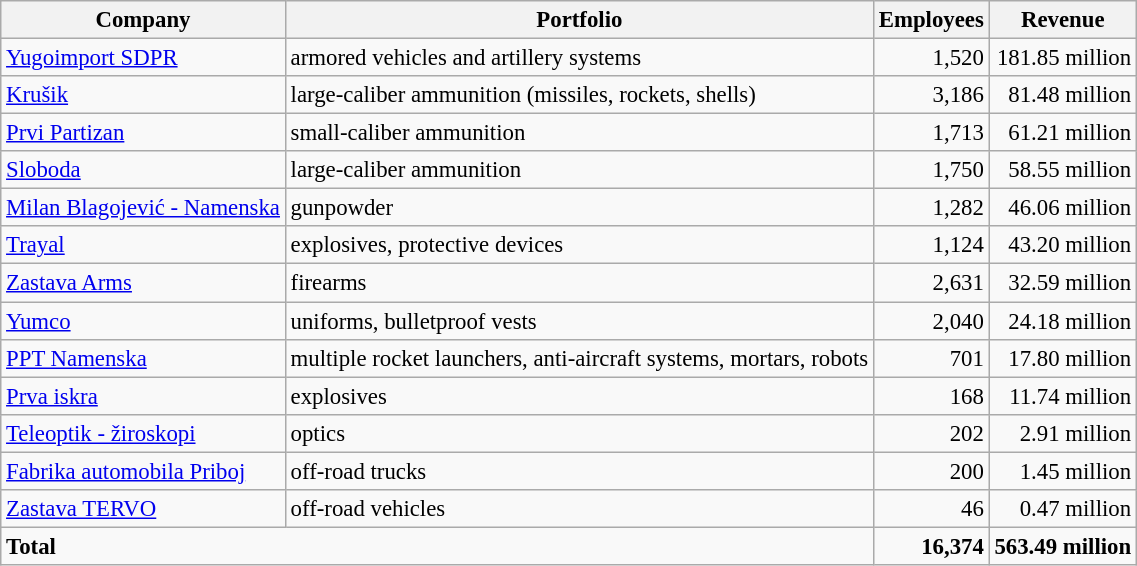<table class="wikitable sortable" style="font-size:95%; text-align:left;">
<tr>
<th>Company</th>
<th>Portfolio</th>
<th>Employees</th>
<th>Revenue<br></th>
</tr>
<tr>
<td><a href='#'>Yugoimport SDPR</a></td>
<td>armored vehicles and artillery systems</td>
<td style="text-align:right;">1,520</td>
<td style="text-align:right;">181.85 million</td>
</tr>
<tr>
<td><a href='#'>Krušik</a></td>
<td>large-caliber ammunition (missiles, rockets, shells)</td>
<td style="text-align:right;">3,186</td>
<td style="text-align:right;">81.48 million</td>
</tr>
<tr>
<td><a href='#'>Prvi Partizan</a></td>
<td>small-caliber ammunition</td>
<td style="text-align:right;">1,713</td>
<td style="text-align:right;">61.21 million</td>
</tr>
<tr>
<td><a href='#'>Sloboda</a></td>
<td>large-caliber ammunition</td>
<td style="text-align:right;">1,750</td>
<td style="text-align:right;">58.55 million</td>
</tr>
<tr>
<td><a href='#'>Milan Blagojević - Namenska</a></td>
<td>gunpowder</td>
<td style="text-align:right;">1,282</td>
<td style="text-align:right;">46.06 million</td>
</tr>
<tr>
<td><a href='#'>Trayal</a></td>
<td>explosives, protective devices</td>
<td style="text-align:right;">1,124</td>
<td style="text-align:right;">43.20 million</td>
</tr>
<tr>
<td><a href='#'>Zastava Arms</a></td>
<td>firearms</td>
<td style="text-align:right;">2,631</td>
<td style="text-align:right;">32.59 million</td>
</tr>
<tr>
<td><a href='#'>Yumco</a></td>
<td>uniforms, bulletproof vests</td>
<td style="text-align:right;">2,040</td>
<td style="text-align:right;">24.18 million</td>
</tr>
<tr>
<td><a href='#'>PPT Namenska</a></td>
<td>multiple rocket launchers, anti-aircraft systems, mortars, robots</td>
<td style="text-align:right;">701</td>
<td style="text-align:right;">17.80 million</td>
</tr>
<tr>
<td><a href='#'>Prva iskra</a></td>
<td>explosives</td>
<td style="text-align:right;">168</td>
<td style="text-align:right;">11.74 million</td>
</tr>
<tr>
<td><a href='#'>Teleoptik - žiroskopi</a></td>
<td>optics</td>
<td style="text-align:right;">202</td>
<td style="text-align:right;">2.91 million</td>
</tr>
<tr>
<td><a href='#'>Fabrika automobila Priboj</a></td>
<td>off-road trucks</td>
<td style="text-align:right;">200</td>
<td style="text-align:right;">1.45 million</td>
</tr>
<tr>
<td><a href='#'>Zastava TERVO</a></td>
<td>off-road vehicles</td>
<td style="text-align:right;">46</td>
<td style="text-align:right;">0.47 million</td>
</tr>
<tr class="sortbottom">
<td colspan="2"><strong>Total</strong></td>
<td style="text-align:right;"><strong>16,374</strong></td>
<td style="text-align:right;"><strong>563.49 million</strong></td>
</tr>
</table>
